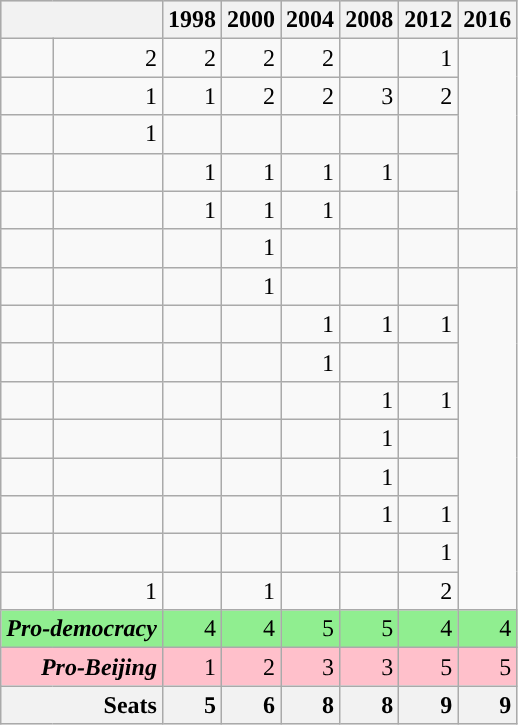<table class="wikitable" style="text-align: right;">
<tr bgcolor="#CCCCCC">
<th colspan=2></th>
<th>1998</th>
<th>2000</th>
<th>2004</th>
<th>2008</th>
<th>2012</th>
<th>2016</th>
</tr>
<tr>
<td></td>
<td>2</td>
<td>2</td>
<td>2</td>
<td>2</td>
<td></td>
<td>1</td>
</tr>
<tr>
<td></td>
<td>1</td>
<td>1</td>
<td>2</td>
<td>2</td>
<td>3</td>
<td>2</td>
</tr>
<tr>
<td></td>
<td>1</td>
<td></td>
<td></td>
<td></td>
<td></td>
<td></td>
</tr>
<tr>
<td></td>
<td></td>
<td>1</td>
<td>1</td>
<td>1</td>
<td>1</td>
<td></td>
</tr>
<tr>
<td></td>
<td></td>
<td>1</td>
<td>1</td>
<td>1</td>
<td></td>
<td></td>
</tr>
<tr>
<td></td>
<td align=left></td>
<td></td>
<td>1</td>
<td></td>
<td></td>
<td></td>
<td></td>
</tr>
<tr>
<td></td>
<td></td>
<td></td>
<td>1</td>
<td></td>
<td></td>
<td></td>
</tr>
<tr>
<td></td>
<td></td>
<td></td>
<td></td>
<td>1</td>
<td>1</td>
<td>1</td>
</tr>
<tr>
<td></td>
<td></td>
<td></td>
<td></td>
<td>1</td>
<td></td>
<td></td>
</tr>
<tr>
<td></td>
<td></td>
<td></td>
<td></td>
<td></td>
<td>1</td>
<td>1</td>
</tr>
<tr>
<td></td>
<td></td>
<td></td>
<td></td>
<td></td>
<td>1</td>
<td></td>
</tr>
<tr>
<td></td>
<td></td>
<td></td>
<td></td>
<td></td>
<td>1</td>
<td></td>
</tr>
<tr>
<td></td>
<td></td>
<td></td>
<td></td>
<td></td>
<td>1</td>
<td>1</td>
</tr>
<tr>
<td></td>
<td></td>
<td></td>
<td></td>
<td></td>
<td></td>
<td>1</td>
</tr>
<tr>
<td></td>
<td>1</td>
<td></td>
<td>1</td>
<td></td>
<td></td>
<td>2</td>
</tr>
<tr bgcolor=lightgreen>
<td colspan=2><strong><em>Pro-democracy</em></strong></td>
<td>4</td>
<td>4</td>
<td>5</td>
<td>5</td>
<td>4</td>
<td>4</td>
</tr>
<tr bgcolor=pink>
<td colspan=2><strong><em>Pro-Beijing</em></strong></td>
<td>1</td>
<td>2</td>
<td>3</td>
<td>3</td>
<td>5</td>
<td>5</td>
</tr>
<tr class="sortbottom" bgcolor="#F2F2F2">
<td colspan=2><strong>Seats</strong></td>
<td><strong>5</strong></td>
<td><strong>6</strong></td>
<td><strong>8</strong></td>
<td><strong>8</strong></td>
<td><strong>9</strong></td>
<td><strong>9</strong></td>
</tr>
</table>
